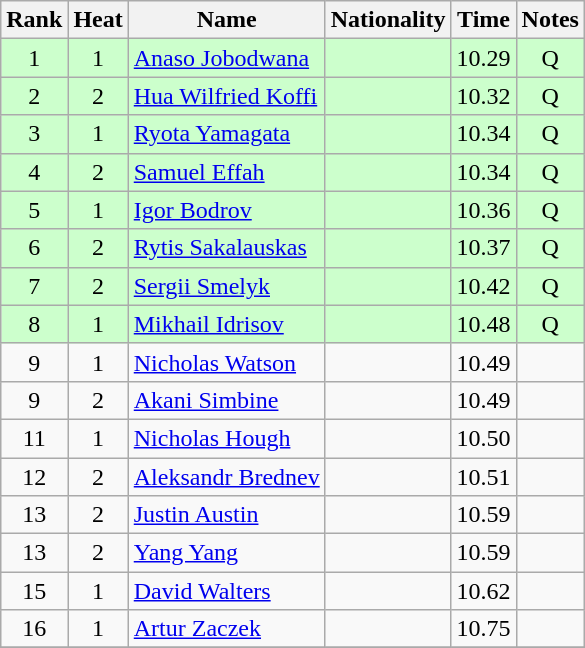<table class="wikitable sortable" style="text-align:center">
<tr>
<th>Rank</th>
<th>Heat</th>
<th>Name</th>
<th>Nationality</th>
<th>Time</th>
<th>Notes</th>
</tr>
<tr bgcolor=ccffcc>
<td>1</td>
<td>1</td>
<td align=left><a href='#'>Anaso Jobodwana</a></td>
<td align=left></td>
<td>10.29</td>
<td>Q</td>
</tr>
<tr bgcolor=ccffcc>
<td>2</td>
<td>2</td>
<td align=left><a href='#'>Hua Wilfried Koffi</a></td>
<td align=left></td>
<td>10.32</td>
<td>Q</td>
</tr>
<tr bgcolor=ccffcc>
<td>3</td>
<td>1</td>
<td align=left><a href='#'>Ryota Yamagata</a></td>
<td align=left></td>
<td>10.34</td>
<td>Q</td>
</tr>
<tr bgcolor=ccffcc>
<td>4</td>
<td>2</td>
<td align=left><a href='#'>Samuel Effah</a></td>
<td align=left></td>
<td>10.34</td>
<td>Q</td>
</tr>
<tr bgcolor=ccffcc>
<td>5</td>
<td>1</td>
<td align=left><a href='#'>Igor Bodrov</a></td>
<td align=left></td>
<td>10.36</td>
<td>Q</td>
</tr>
<tr bgcolor=ccffcc>
<td>6</td>
<td>2</td>
<td align=left><a href='#'>Rytis Sakalauskas</a></td>
<td align=left></td>
<td>10.37</td>
<td>Q</td>
</tr>
<tr bgcolor=ccffcc>
<td>7</td>
<td>2</td>
<td align=left><a href='#'>Sergii Smelyk</a></td>
<td align=left></td>
<td>10.42</td>
<td>Q</td>
</tr>
<tr bgcolor=ccffcc>
<td>8</td>
<td>1</td>
<td align=left><a href='#'>Mikhail Idrisov</a></td>
<td align=left></td>
<td>10.48</td>
<td>Q</td>
</tr>
<tr>
<td>9</td>
<td>1</td>
<td align=left><a href='#'>Nicholas Watson</a></td>
<td align=left></td>
<td>10.49</td>
<td></td>
</tr>
<tr>
<td>9</td>
<td>2</td>
<td align=left><a href='#'>Akani Simbine</a></td>
<td align=left></td>
<td>10.49</td>
<td></td>
</tr>
<tr>
<td>11</td>
<td>1</td>
<td align=left><a href='#'>Nicholas Hough</a></td>
<td align=left></td>
<td>10.50</td>
<td></td>
</tr>
<tr>
<td>12</td>
<td>2</td>
<td align=left><a href='#'>Aleksandr Brednev</a></td>
<td align=left></td>
<td>10.51</td>
<td></td>
</tr>
<tr>
<td>13</td>
<td>2</td>
<td align=left><a href='#'>Justin Austin</a></td>
<td align=left></td>
<td>10.59</td>
<td></td>
</tr>
<tr>
<td>13</td>
<td>2</td>
<td align=left><a href='#'>Yang Yang</a></td>
<td align=left></td>
<td>10.59</td>
<td></td>
</tr>
<tr>
<td>15</td>
<td>1</td>
<td align=left><a href='#'>David Walters</a></td>
<td align=left></td>
<td>10.62</td>
<td></td>
</tr>
<tr>
<td>16</td>
<td>1</td>
<td align=left><a href='#'>Artur Zaczek</a></td>
<td align=left></td>
<td>10.75</td>
<td></td>
</tr>
<tr>
</tr>
</table>
